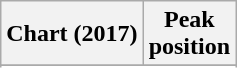<table class="wikitable sortable plainrowheaders" style="text-align:center">
<tr>
<th scope="col">Chart (2017)</th>
<th scope="col">Peak<br>position</th>
</tr>
<tr>
</tr>
<tr>
</tr>
<tr>
</tr>
<tr>
</tr>
<tr>
</tr>
</table>
